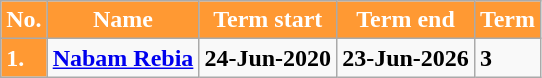<table class="wikitable sortable">
<tr>
<th style="background-color:#FF9933; color:white">No.</th>
<th style="background-color:#FF9933; color:white">Name</th>
<th style="background-color:#FF9933; color:white">Term start</th>
<th style="background-color:#FF9933; color:white">Term end</th>
<th style="background-color:#FF9933; color:white">Term</th>
</tr>
<tr>
<td style="background-color:#FF9933; color:white"><strong>1.</strong></td>
<td><strong><a href='#'>Nabam Rebia</a></strong></td>
<td><strong>24-Jun-2020</strong></td>
<td><strong>23-Jun-2026</strong></td>
<td><strong>3</strong></td>
</tr>
</table>
